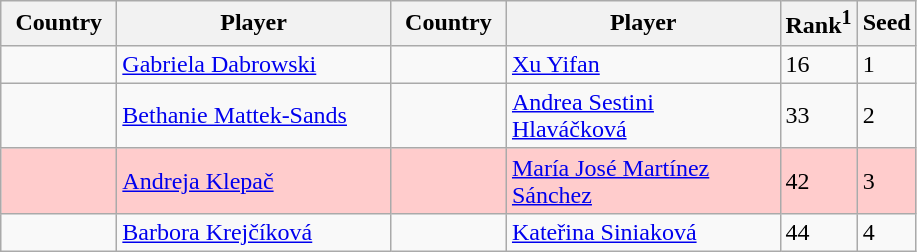<table class="sortable wikitable">
<tr>
<th width="70">Country</th>
<th width="175">Player</th>
<th width="70">Country</th>
<th width="175">Player</th>
<th>Rank<sup>1</sup></th>
<th>Seed</th>
</tr>
<tr>
<td></td>
<td><a href='#'>Gabriela Dabrowski</a></td>
<td></td>
<td><a href='#'>Xu Yifan</a></td>
<td>16</td>
<td>1</td>
</tr>
<tr>
<td></td>
<td><a href='#'>Bethanie Mattek-Sands</a></td>
<td></td>
<td><a href='#'>Andrea Sestini Hlaváčková</a></td>
<td>33</td>
<td>2</td>
</tr>
<tr style="background:#fcc;">
<td></td>
<td><a href='#'>Andreja Klepač</a></td>
<td></td>
<td><a href='#'>María José Martínez Sánchez</a></td>
<td>42</td>
<td>3</td>
</tr>
<tr>
<td></td>
<td><a href='#'>Barbora Krejčíková</a></td>
<td></td>
<td><a href='#'>Kateřina Siniaková</a></td>
<td>44</td>
<td>4</td>
</tr>
</table>
